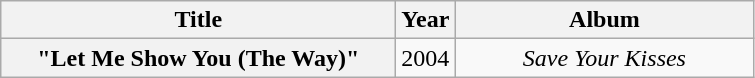<table class="wikitable plainrowheaders" style="text-align:center">
<tr>
<th scope="col" style="width:16em;">Title</th>
<th scope="col">Year</th>
<th scope="col" style="width:12em;">Album</th>
</tr>
<tr>
<th scope="row">"Let Me Show You (The Way)"</th>
<td>2004</td>
<td><em>Save Your Kisses</em></td>
</tr>
</table>
